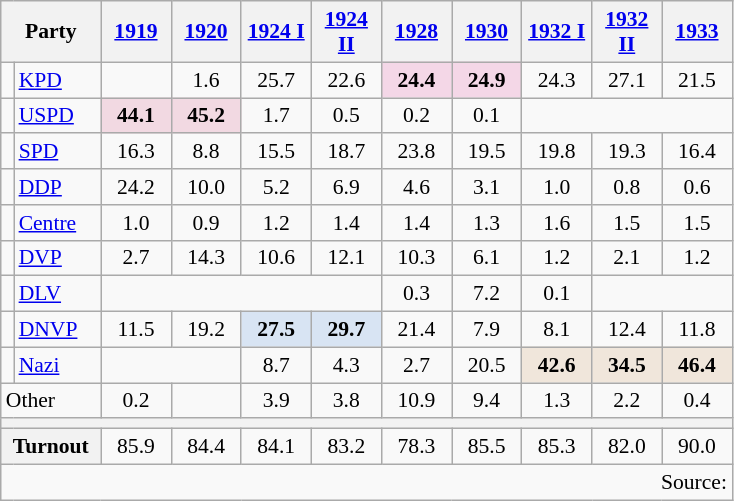<table class=wikitable style="font-size:90%; text-align:center">
<tr>
<th style="width:60px" colspan=2>Party</th>
<th style="width:40px"><a href='#'>1919</a></th>
<th style="width:40px"><a href='#'>1920</a></th>
<th style="width:40px"><a href='#'>1924 I</a></th>
<th style="width:40px"><a href='#'>1924 II</a></th>
<th style="width:40px"><a href='#'>1928</a></th>
<th style="width:40px"><a href='#'>1930</a></th>
<th style="width:40px"><a href='#'>1932 I</a></th>
<th style="width:40px"><a href='#'>1932 II</a></th>
<th style="width:40px"><a href='#'>1933</a></th>
</tr>
<tr>
<td bgcolor=></td>
<td align=left><a href='#'>KPD</a></td>
<td></td>
<td>1.6</td>
<td>25.7</td>
<td>22.6</td>
<td bgcolor=F4D7E7><strong>24.4</strong></td>
<td bgcolor=F4D7E7><strong>24.9</strong></td>
<td>24.3</td>
<td>27.1</td>
<td>21.5</td>
</tr>
<tr>
<td bgcolor=></td>
<td align=left><a href='#'>USPD</a></td>
<td bgcolor=#F2D9E2><strong>44.1</strong></td>
<td bgcolor=#F2D9E2><strong>45.2</strong></td>
<td>1.7</td>
<td>0.5</td>
<td>0.2</td>
<td>0.1</td>
</tr>
<tr>
<td bgcolor=></td>
<td align=left><a href='#'>SPD</a></td>
<td>16.3</td>
<td>8.8</td>
<td>15.5</td>
<td>18.7</td>
<td>23.8</td>
<td>19.5</td>
<td>19.8</td>
<td>19.3</td>
<td>16.4</td>
</tr>
<tr>
<td bgcolor=></td>
<td align=left><a href='#'>DDP</a></td>
<td>24.2</td>
<td>10.0</td>
<td>5.2</td>
<td>6.9</td>
<td>4.6</td>
<td>3.1</td>
<td>1.0</td>
<td>0.8</td>
<td>0.6</td>
</tr>
<tr>
<td bgcolor=></td>
<td align=left><a href='#'>Centre</a></td>
<td>1.0</td>
<td>0.9</td>
<td>1.2</td>
<td>1.4</td>
<td>1.4</td>
<td>1.3</td>
<td>1.6</td>
<td>1.5</td>
<td>1.5</td>
</tr>
<tr>
<td bgcolor=></td>
<td align=left><a href='#'>DVP</a></td>
<td>2.7</td>
<td>14.3</td>
<td>10.6</td>
<td>12.1</td>
<td>10.3</td>
<td>6.1</td>
<td>1.2</td>
<td>2.1</td>
<td>1.2</td>
</tr>
<tr>
<td bgcolor=></td>
<td align=left><a href='#'>DLV</a></td>
<td colspan=4></td>
<td>0.3</td>
<td>7.2</td>
<td>0.1</td>
</tr>
<tr>
<td bgcolor=></td>
<td align=left><a href='#'>DNVP</a></td>
<td>11.5</td>
<td>19.2</td>
<td bgcolor=#D8E4F3><strong>27.5</strong></td>
<td bgcolor=#D8E4F3><strong>29.7</strong></td>
<td>21.4</td>
<td>7.9</td>
<td>8.1</td>
<td>12.4</td>
<td>11.8</td>
</tr>
<tr>
<td bgcolor=></td>
<td align=left><a href='#'>Nazi</a></td>
<td colspan=2></td>
<td>8.7</td>
<td>4.3</td>
<td>2.7</td>
<td>20.5</td>
<td bgcolor=#F0E6DB><strong>42.6</strong></td>
<td bgcolor=#F0E6DB><strong>34.5</strong></td>
<td bgcolor=#F0E6DB><strong>46.4</strong></td>
</tr>
<tr>
<td colspan=2 align=left>Other</td>
<td>0.2</td>
<td></td>
<td>3.9</td>
<td>3.8</td>
<td>10.9</td>
<td>9.4</td>
<td>1.3</td>
<td>2.2</td>
<td>0.4</td>
</tr>
<tr>
<th colspan=11></th>
</tr>
<tr>
<th colspan=2 align=left>Turnout</th>
<td>85.9</td>
<td>84.4</td>
<td>84.1</td>
<td>83.2</td>
<td>78.3</td>
<td>85.5</td>
<td>85.3</td>
<td>82.0</td>
<td>90.0</td>
</tr>
<tr>
<td colspan=11 align=right>Source: </td>
</tr>
</table>
